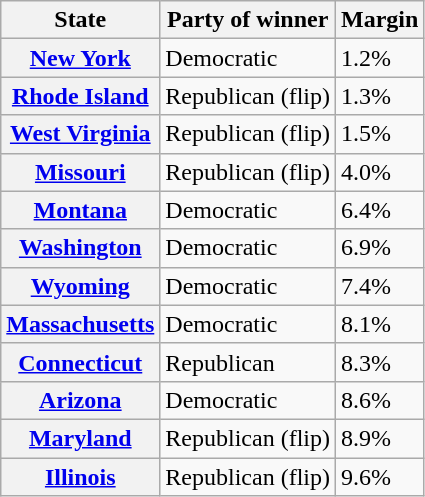<table class="wikitable sortable">
<tr>
<th>State</th>
<th>Party of winner</th>
<th>Margin</th>
</tr>
<tr>
<th><a href='#'>New York</a></th>
<td data-sort-value=-0.5 >Democratic</td>
<td>1.2%</td>
</tr>
<tr>
<th><a href='#'>Rhode Island</a></th>
<td data-sort-value=-0.5 >Republican (flip)</td>
<td>1.3%</td>
</tr>
<tr>
<th><a href='#'>West Virginia</a></th>
<td data-sort-value=-0.5 >Republican (flip)</td>
<td>1.5%</td>
</tr>
<tr>
<th><a href='#'>Missouri</a></th>
<td data-sort-value=-0.5 >Republican (flip)</td>
<td>4.0%</td>
</tr>
<tr>
<th><a href='#'>Montana</a></th>
<td data-sort-value=-0.5 >Democratic</td>
<td>6.4%</td>
</tr>
<tr>
<th><a href='#'>Washington</a></th>
<td data-sort-value=-0.5 >Democratic</td>
<td>6.9%</td>
</tr>
<tr>
<th><a href='#'>Wyoming</a></th>
<td data-sort-value=-0.5 >Democratic</td>
<td>7.4%</td>
</tr>
<tr>
<th><a href='#'>Massachusetts</a></th>
<td data-sort-value=-0.5 >Democratic</td>
<td>8.1%</td>
</tr>
<tr>
<th><a href='#'>Connecticut</a></th>
<td data-sort-value=-0.5 >Republican</td>
<td>8.3%</td>
</tr>
<tr>
<th><a href='#'>Arizona</a></th>
<td data-sort-value=-0.5 >Democratic</td>
<td>8.6%</td>
</tr>
<tr>
<th><a href='#'>Maryland</a></th>
<td data-sort-value=-0.5 >Republican (flip)</td>
<td>8.9%</td>
</tr>
<tr>
<th><a href='#'>Illinois</a></th>
<td data-sort-value=-0.5 >Republican (flip)</td>
<td>9.6%</td>
</tr>
</table>
